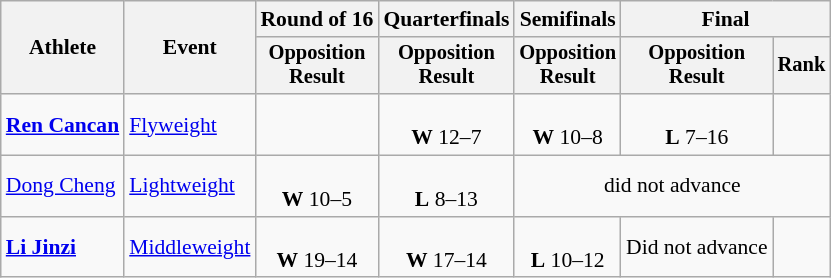<table class="wikitable" style="font-size:90%">
<tr>
<th rowspan=2>Athlete</th>
<th rowspan=2>Event</th>
<th>Round of 16</th>
<th>Quarterfinals</th>
<th>Semifinals</th>
<th colspan=2>Final</th>
</tr>
<tr style="font-size:95%">
<th>Opposition<br>Result</th>
<th>Opposition<br>Result</th>
<th>Opposition<br>Result</th>
<th>Opposition<br>Result</th>
<th>Rank</th>
</tr>
<tr align=center>
<td align=left><strong><a href='#'>Ren Cancan</a></strong></td>
<td align=left><a href='#'>Flyweight</a></td>
<td></td>
<td><br><strong>W</strong> 12–7</td>
<td><br><strong>W</strong> 10–8</td>
<td><br><strong>L</strong> 7–16</td>
<td></td>
</tr>
<tr align=center>
<td align=left><a href='#'>Dong Cheng</a></td>
<td align=left><a href='#'>Lightweight</a></td>
<td><br><strong>W</strong> 10–5</td>
<td><br><strong>L</strong> 8–13</td>
<td colspan=3>did not advance</td>
</tr>
<tr align=center>
<td align=left><strong><a href='#'>Li Jinzi</a></strong></td>
<td align=left><a href='#'>Middleweight</a></td>
<td><br><strong>W</strong> 19–14</td>
<td><br><strong>W</strong> 17–14</td>
<td><br><strong>L</strong> 10–12</td>
<td>Did not advance</td>
<td></td>
</tr>
</table>
